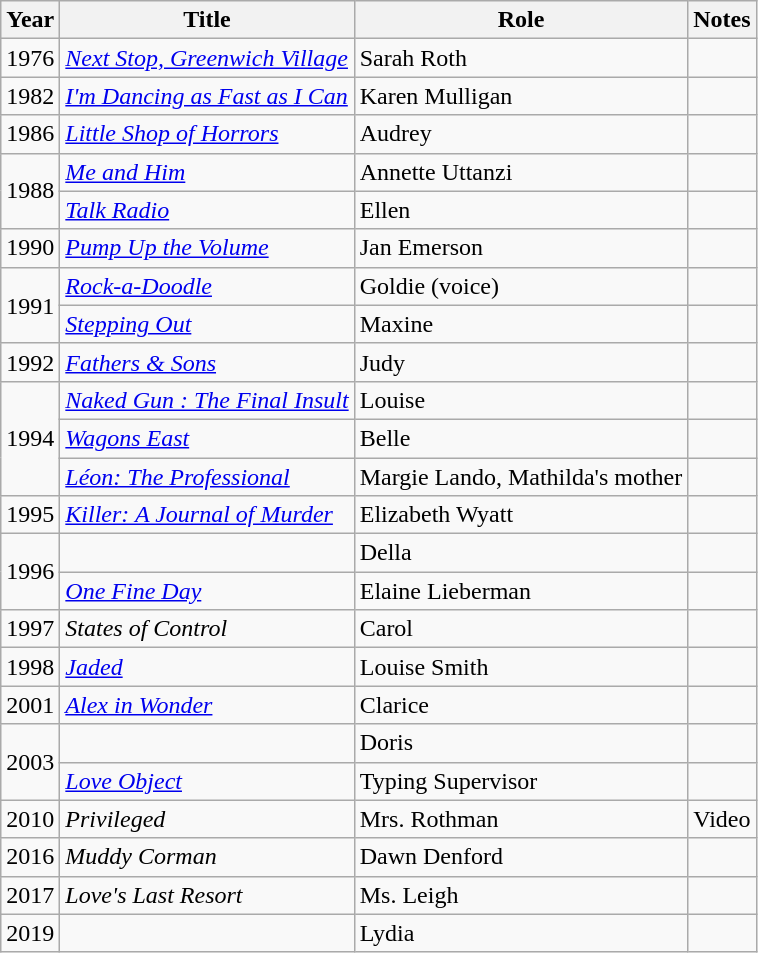<table class="wikitable sortable">
<tr>
<th>Year</th>
<th>Title</th>
<th>Role</th>
<th class="unsortable">Notes</th>
</tr>
<tr>
<td>1976</td>
<td><em><a href='#'>Next Stop, Greenwich Village</a></em></td>
<td>Sarah Roth</td>
<td></td>
</tr>
<tr>
<td>1982</td>
<td><em><a href='#'>I'm Dancing as Fast as I Can</a></em></td>
<td>Karen Mulligan</td>
<td></td>
</tr>
<tr>
<td>1986</td>
<td><em><a href='#'>Little Shop of Horrors</a></em></td>
<td>Audrey</td>
<td></td>
</tr>
<tr>
<td rowspan="2">1988</td>
<td><em><a href='#'>Me and Him</a></em></td>
<td>Annette Uttanzi</td>
<td></td>
</tr>
<tr>
<td><em><a href='#'>Talk Radio</a></em></td>
<td>Ellen</td>
<td></td>
</tr>
<tr>
<td>1990</td>
<td><em><a href='#'>Pump Up the Volume</a></em></td>
<td>Jan Emerson</td>
<td></td>
</tr>
<tr>
<td rowspan="2">1991</td>
<td><em><a href='#'>Rock-a-Doodle</a></em></td>
<td>Goldie (voice)</td>
<td></td>
</tr>
<tr>
<td><em><a href='#'>Stepping Out</a></em></td>
<td>Maxine</td>
<td></td>
</tr>
<tr>
<td>1992</td>
<td><em><a href='#'>Fathers & Sons</a></em></td>
<td>Judy</td>
<td></td>
</tr>
<tr>
<td rowspan="3">1994</td>
<td><em><a href='#'>Naked Gun : The Final Insult</a></em></td>
<td>Louise</td>
<td></td>
</tr>
<tr>
<td><em><a href='#'>Wagons East</a></em></td>
<td>Belle</td>
<td></td>
</tr>
<tr>
<td><em><a href='#'>Léon: The Professional</a></em></td>
<td>Margie Lando, Mathilda's mother</td>
<td></td>
</tr>
<tr>
<td>1995</td>
<td><em><a href='#'>Killer: A Journal of Murder</a></em></td>
<td>Elizabeth Wyatt</td>
<td></td>
</tr>
<tr>
<td rowspan="2">1996</td>
<td><em></em></td>
<td>Della</td>
<td></td>
</tr>
<tr>
<td><em><a href='#'>One Fine Day</a></em></td>
<td>Elaine Lieberman</td>
<td></td>
</tr>
<tr>
<td>1997</td>
<td><em>States of Control</em></td>
<td>Carol</td>
<td></td>
</tr>
<tr>
<td>1998</td>
<td><em><a href='#'>Jaded</a></em></td>
<td>Louise Smith</td>
<td></td>
</tr>
<tr>
<td>2001</td>
<td><em><a href='#'>Alex in Wonder</a></em></td>
<td>Clarice</td>
<td></td>
</tr>
<tr>
<td rowspan="2">2003</td>
<td><em></em></td>
<td>Doris</td>
<td></td>
</tr>
<tr>
<td><em><a href='#'>Love Object</a></em></td>
<td>Typing Supervisor</td>
<td></td>
</tr>
<tr>
<td>2010</td>
<td><em>Privileged</em></td>
<td>Mrs. Rothman</td>
<td>Video</td>
</tr>
<tr>
<td>2016</td>
<td><em>Muddy Corman</em></td>
<td>Dawn Denford</td>
<td></td>
</tr>
<tr>
<td>2017</td>
<td><em>Love's Last Resort</em></td>
<td>Ms. Leigh</td>
<td></td>
</tr>
<tr>
<td>2019</td>
<td><em></em></td>
<td>Lydia</td>
<td></td>
</tr>
</table>
